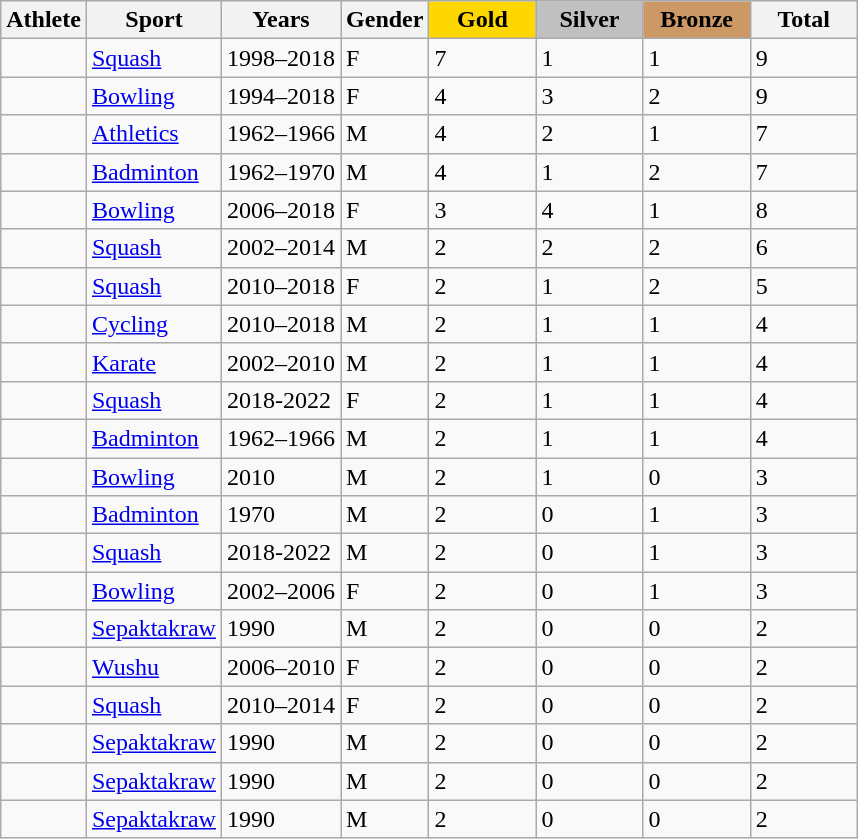<table class="wikitable sortable">
<tr>
<th>Athlete</th>
<th>Sport</th>
<th>Years</th>
<th>Gender</th>
<th style="background-color:gold; width:4.0em; font-weight:bold;">Gold</th>
<th style="background-color:silver; width:4.0em; font-weight:bold;">Silver</th>
<th style="background-color:#cc9966; width:4.0em; font-weight:bold;">Bronze</th>
<th style="width:4.0em;">Total</th>
</tr>
<tr>
<td></td>
<td><a href='#'>Squash</a></td>
<td>1998–2018</td>
<td>F</td>
<td>7</td>
<td>1</td>
<td>1</td>
<td>9</td>
</tr>
<tr>
<td></td>
<td><a href='#'>Bowling</a></td>
<td>1994–2018</td>
<td>F</td>
<td>4</td>
<td>3</td>
<td>2</td>
<td>9</td>
</tr>
<tr>
<td></td>
<td><a href='#'>Athletics</a></td>
<td>1962–1966</td>
<td>M</td>
<td>4</td>
<td>2</td>
<td>1</td>
<td>7</td>
</tr>
<tr>
<td></td>
<td><a href='#'>Badminton</a></td>
<td>1962–1970</td>
<td>M</td>
<td>4</td>
<td>1</td>
<td>2</td>
<td>7</td>
</tr>
<tr>
<td></td>
<td><a href='#'>Bowling</a></td>
<td>2006–2018</td>
<td>F</td>
<td>3</td>
<td>4</td>
<td>1</td>
<td>8</td>
</tr>
<tr>
<td></td>
<td><a href='#'>Squash</a></td>
<td>2002–2014</td>
<td>M</td>
<td>2</td>
<td>2</td>
<td>2</td>
<td>6</td>
</tr>
<tr>
<td></td>
<td><a href='#'>Squash</a></td>
<td>2010–2018</td>
<td>F</td>
<td>2</td>
<td>1</td>
<td>2</td>
<td>5</td>
</tr>
<tr>
<td></td>
<td><a href='#'>Cycling</a></td>
<td>2010–2018</td>
<td>M</td>
<td>2</td>
<td>1</td>
<td>1</td>
<td>4</td>
</tr>
<tr>
<td></td>
<td><a href='#'>Karate</a></td>
<td>2002–2010</td>
<td>M</td>
<td>2</td>
<td>1</td>
<td>1</td>
<td>4</td>
</tr>
<tr>
<td></td>
<td><a href='#'>Squash</a></td>
<td>2018-2022</td>
<td>F</td>
<td>2</td>
<td>1</td>
<td>1</td>
<td>4</td>
</tr>
<tr>
<td></td>
<td><a href='#'>Badminton</a></td>
<td>1962–1966</td>
<td>M</td>
<td>2</td>
<td>1</td>
<td>1</td>
<td>4</td>
</tr>
<tr>
<td></td>
<td><a href='#'>Bowling</a></td>
<td>2010</td>
<td>M</td>
<td>2</td>
<td>1</td>
<td>0</td>
<td>3</td>
</tr>
<tr>
<td></td>
<td><a href='#'>Badminton</a></td>
<td>1970</td>
<td>M</td>
<td>2</td>
<td>0</td>
<td>1</td>
<td>3</td>
</tr>
<tr>
<td></td>
<td><a href='#'>Squash</a></td>
<td>2018-2022</td>
<td>M</td>
<td>2</td>
<td>0</td>
<td>1</td>
<td>3</td>
</tr>
<tr>
<td></td>
<td><a href='#'>Bowling</a></td>
<td>2002–2006</td>
<td>F</td>
<td>2</td>
<td>0</td>
<td>1</td>
<td>3</td>
</tr>
<tr>
<td></td>
<td><a href='#'>Sepaktakraw</a></td>
<td>1990</td>
<td>M</td>
<td>2</td>
<td>0</td>
<td>0</td>
<td>2</td>
</tr>
<tr>
<td></td>
<td><a href='#'>Wushu</a></td>
<td>2006–2010</td>
<td>F</td>
<td>2</td>
<td>0</td>
<td>0</td>
<td>2</td>
</tr>
<tr>
<td></td>
<td><a href='#'>Squash</a></td>
<td>2010–2014</td>
<td>F</td>
<td>2</td>
<td>0</td>
<td>0</td>
<td>2</td>
</tr>
<tr>
<td></td>
<td><a href='#'>Sepaktakraw</a></td>
<td>1990</td>
<td>M</td>
<td>2</td>
<td>0</td>
<td>0</td>
<td>2</td>
</tr>
<tr>
<td></td>
<td><a href='#'>Sepaktakraw</a></td>
<td>1990</td>
<td>M</td>
<td>2</td>
<td>0</td>
<td>0</td>
<td>2</td>
</tr>
<tr>
<td></td>
<td><a href='#'>Sepaktakraw</a></td>
<td>1990</td>
<td>M</td>
<td>2</td>
<td>0</td>
<td>0</td>
<td>2</td>
</tr>
</table>
